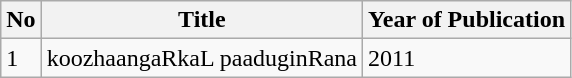<table class="wikitable">
<tr>
<th>No</th>
<th>Title</th>
<th>Year of Publication</th>
</tr>
<tr>
<td>1</td>
<td>koozhaangaRkaL paaduginRana</td>
<td>2011</td>
</tr>
</table>
